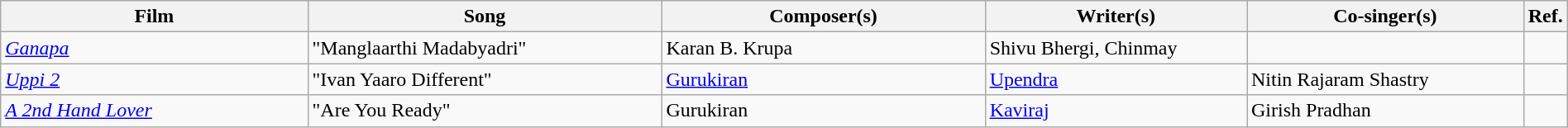<table class="wikitable plainrowheaders" width="100%" textcolor:#000;">
<tr>
<th scope="col" width=20%><strong>Film</strong></th>
<th scope="col" width=23%><strong>Song</strong></th>
<th scope="col" width=21%><strong>Composer(s)</strong></th>
<th scope="col" width=17%><strong>Writer(s)</strong></th>
<th scope="col" width=18%><strong>Co-singer(s)</strong></th>
<th scope="col" width=1%><strong>Ref.</strong></th>
</tr>
<tr>
<td><em><a href='#'>Ganapa</a></em></td>
<td>"Manglaarthi Madabyadri"</td>
<td>Karan B. Krupa</td>
<td>Shivu Bhergi, Chinmay</td>
<td></td>
<td></td>
</tr>
<tr>
<td><em><a href='#'>Uppi 2</a></em></td>
<td>"Ivan Yaaro Different"</td>
<td><a href='#'>Gurukiran</a></td>
<td><a href='#'>Upendra</a></td>
<td>Nitin Rajaram Shastry</td>
<td></td>
</tr>
<tr>
<td><em><a href='#'>A 2nd Hand Lover</a></em></td>
<td>"Are You Ready"</td>
<td>Gurukiran</td>
<td><a href='#'>Kaviraj</a></td>
<td>Girish Pradhan</td>
<td></td>
</tr>
</table>
